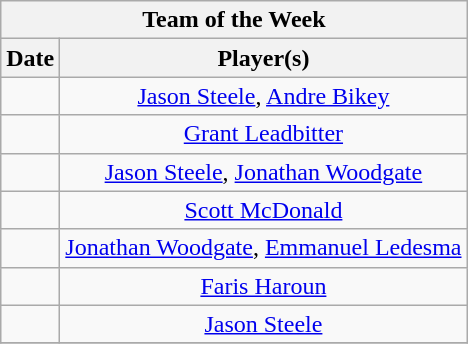<table class="wikitable" style="text-align: center">
<tr>
<th style="text-align:center;" colspan="2">Team of the Week</th>
</tr>
<tr>
<th>Date</th>
<th>Player(s)</th>
</tr>
<tr>
<td></td>
<td><a href='#'>Jason Steele</a>, <a href='#'>Andre Bikey</a></td>
</tr>
<tr>
<td></td>
<td><a href='#'>Grant Leadbitter</a></td>
</tr>
<tr>
<td></td>
<td><a href='#'>Jason Steele</a>, <a href='#'>Jonathan Woodgate</a></td>
</tr>
<tr>
<td></td>
<td><a href='#'>Scott McDonald</a></td>
</tr>
<tr>
<td></td>
<td><a href='#'>Jonathan Woodgate</a>, <a href='#'>Emmanuel Ledesma</a></td>
</tr>
<tr>
<td></td>
<td><a href='#'>Faris Haroun</a></td>
</tr>
<tr>
<td></td>
<td><a href='#'>Jason Steele</a></td>
</tr>
<tr>
</tr>
</table>
